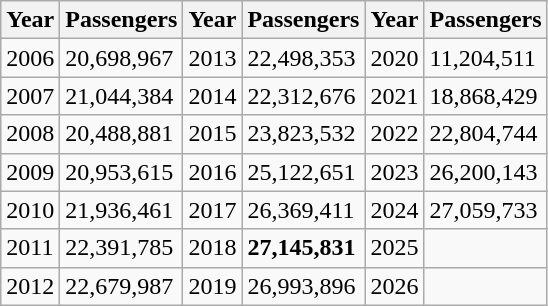<table class="wikitable">
<tr>
<th>Year</th>
<th>Passengers</th>
<th>Year</th>
<th>Passengers</th>
<th>Year</th>
<th>Passengers</th>
</tr>
<tr>
<td>2006</td>
<td>20,698,967</td>
<td>2013</td>
<td>22,498,353</td>
<td>2020</td>
<td>11,204,511</td>
</tr>
<tr>
<td>2007</td>
<td>21,044,384</td>
<td>2014</td>
<td>22,312,676</td>
<td>2021</td>
<td>18,868,429</td>
</tr>
<tr>
<td>2008</td>
<td>20,488,881</td>
<td>2015</td>
<td>23,823,532</td>
<td>2022</td>
<td>22,804,744</td>
</tr>
<tr>
<td>2009</td>
<td>20,953,615</td>
<td>2016</td>
<td>25,122,651</td>
<td>2023</td>
<td>26,200,143</td>
</tr>
<tr>
<td>2010</td>
<td>21,936,461</td>
<td>2017</td>
<td>26,369,411</td>
<td>2024</td>
<td>27,059,733</td>
</tr>
<tr>
<td>2011</td>
<td>22,391,785</td>
<td>2018</td>
<td><strong>27,145,831</strong></td>
<td>2025</td>
<td></td>
</tr>
<tr>
<td>2012</td>
<td>22,679,987</td>
<td>2019</td>
<td>26,993,896</td>
<td>2026</td>
<td></td>
</tr>
</table>
